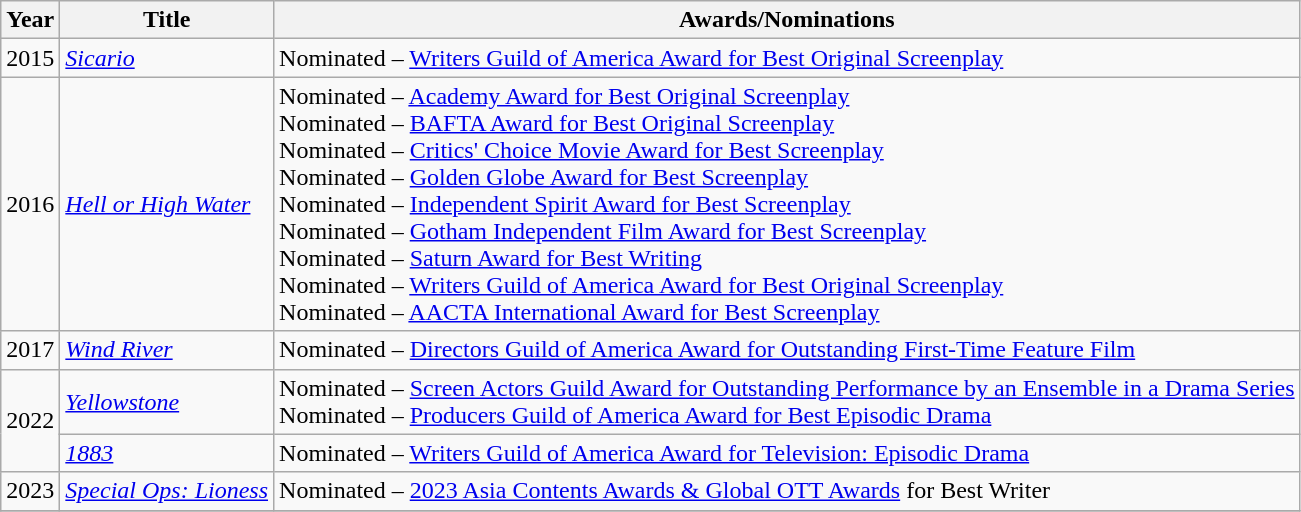<table class="wikitable">
<tr>
<th>Year</th>
<th>Title</th>
<th>Awards/Nominations</th>
</tr>
<tr>
<td>2015</td>
<td><em><a href='#'>Sicario</a></em></td>
<td>Nominated – <a href='#'>Writers Guild of America Award for Best Original Screenplay</a></td>
</tr>
<tr>
<td>2016</td>
<td><em><a href='#'>Hell or High Water</a></em></td>
<td>Nominated – <a href='#'>Academy Award for Best Original Screenplay</a><br>Nominated – <a href='#'>BAFTA Award for Best Original Screenplay</a><br>Nominated – <a href='#'>Critics' Choice Movie Award for Best Screenplay</a><br>Nominated – <a href='#'>Golden Globe Award for Best Screenplay</a><br>Nominated – <a href='#'>Independent Spirit Award for Best Screenplay</a><br>Nominated – <a href='#'>Gotham Independent Film Award for Best Screenplay</a><br>Nominated – <a href='#'>Saturn Award for Best Writing</a><br>Nominated – <a href='#'>Writers Guild of America Award for Best Original Screenplay</a><br>Nominated – <a href='#'>AACTA International Award for Best Screenplay</a></td>
</tr>
<tr>
<td>2017</td>
<td><em><a href='#'>Wind River</a></em></td>
<td>Nominated – <a href='#'>Directors Guild of America Award for Outstanding First-Time Feature Film</a></td>
</tr>
<tr>
<td rowspan="2">2022</td>
<td><em><a href='#'>Yellowstone</a></em></td>
<td>Nominated – <a href='#'>Screen Actors Guild Award for Outstanding Performance by an Ensemble in a Drama Series</a><br>Nominated – <a href='#'>Producers Guild of America Award for Best Episodic Drama</a></td>
</tr>
<tr>
<td><em><a href='#'>1883</a></em></td>
<td>Nominated – <a href='#'>Writers Guild of America Award for Television: Episodic Drama</a></td>
</tr>
<tr>
<td>2023</td>
<td><em><a href='#'>Special Ops: Lioness</a></em></td>
<td>Nominated – <a href='#'>2023 Asia Contents Awards & Global OTT Awards</a> for Best Writer</td>
</tr>
<tr>
</tr>
</table>
